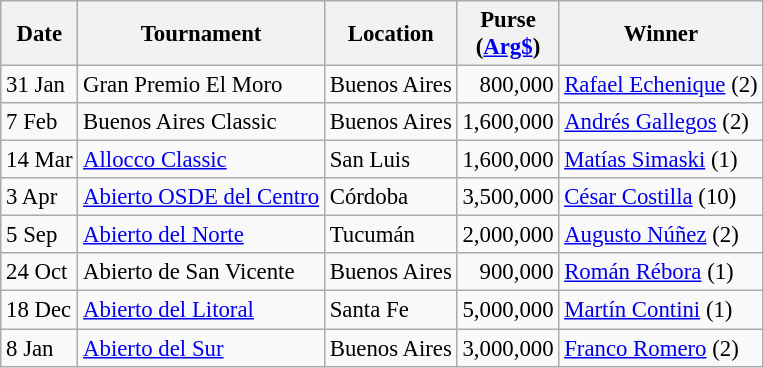<table class="wikitable" style="font-size:95%">
<tr>
<th>Date</th>
<th>Tournament</th>
<th>Location</th>
<th>Purse<br>(<a href='#'>Arg$</a>)</th>
<th>Winner</th>
</tr>
<tr>
<td>31 Jan</td>
<td>Gran Premio El Moro</td>
<td>Buenos Aires</td>
<td align=right>800,000</td>
<td> <a href='#'>Rafael Echenique</a> (2)</td>
</tr>
<tr>
<td>7 Feb</td>
<td>Buenos Aires Classic</td>
<td>Buenos Aires</td>
<td align=right>1,600,000</td>
<td> <a href='#'>Andrés Gallegos</a> (2)</td>
</tr>
<tr>
<td>14 Mar</td>
<td><a href='#'>Allocco Classic</a></td>
<td>San Luis</td>
<td align=right>1,600,000</td>
<td> <a href='#'>Matías Simaski</a> (1)</td>
</tr>
<tr>
<td>3 Apr</td>
<td><a href='#'>Abierto OSDE del Centro</a></td>
<td>Córdoba</td>
<td align=right>3,500,000</td>
<td> <a href='#'>César Costilla</a> (10)</td>
</tr>
<tr>
<td>5 Sep</td>
<td><a href='#'>Abierto del Norte</a></td>
<td>Tucumán</td>
<td align=right>2,000,000</td>
<td> <a href='#'>Augusto Núñez</a> (2)</td>
</tr>
<tr>
<td>24 Oct</td>
<td>Abierto de San Vicente</td>
<td>Buenos Aires</td>
<td align=right>900,000</td>
<td> <a href='#'>Román Rébora</a> (1)</td>
</tr>
<tr>
<td>18 Dec</td>
<td><a href='#'>Abierto del Litoral</a></td>
<td>Santa Fe</td>
<td align=right>5,000,000</td>
<td> <a href='#'>Martín Contini</a> (1)</td>
</tr>
<tr>
<td>8 Jan</td>
<td><a href='#'>Abierto del Sur</a></td>
<td>Buenos Aires</td>
<td align=right>3,000,000</td>
<td> <a href='#'>Franco Romero</a> (2)</td>
</tr>
</table>
